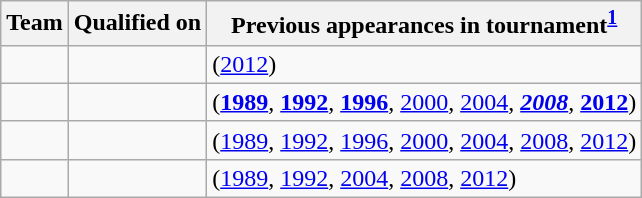<table class="wikitable sortable">
<tr>
<th>Team</th>
<th>Qualified on</th>
<th>Previous appearances in tournament<sup><strong><a href='#'>1</a></strong></sup></th>
</tr>
<tr>
<td></td>
<td></td>
<td> (<a href='#'>2012</a>)</td>
</tr>
<tr>
<td></td>
<td></td>
<td> (<strong><a href='#'>1989</a></strong>, <strong><a href='#'>1992</a></strong>, <strong><a href='#'>1996</a></strong>, <a href='#'>2000</a>, <a href='#'>2004</a>, <strong><em><a href='#'>2008</a></em></strong>, <strong><a href='#'>2012</a></strong>)</td>
</tr>
<tr>
<td></td>
<td></td>
<td> (<a href='#'>1989</a>, <a href='#'>1992</a>, <a href='#'>1996</a>, <a href='#'>2000</a>, <a href='#'>2004</a>, <a href='#'>2008</a>, <a href='#'>2012</a>)</td>
</tr>
<tr>
<td></td>
<td></td>
<td> (<a href='#'>1989</a>, <a href='#'>1992</a>, <a href='#'>2004</a>, <a href='#'>2008</a>, <a href='#'>2012</a>)</td>
</tr>
</table>
